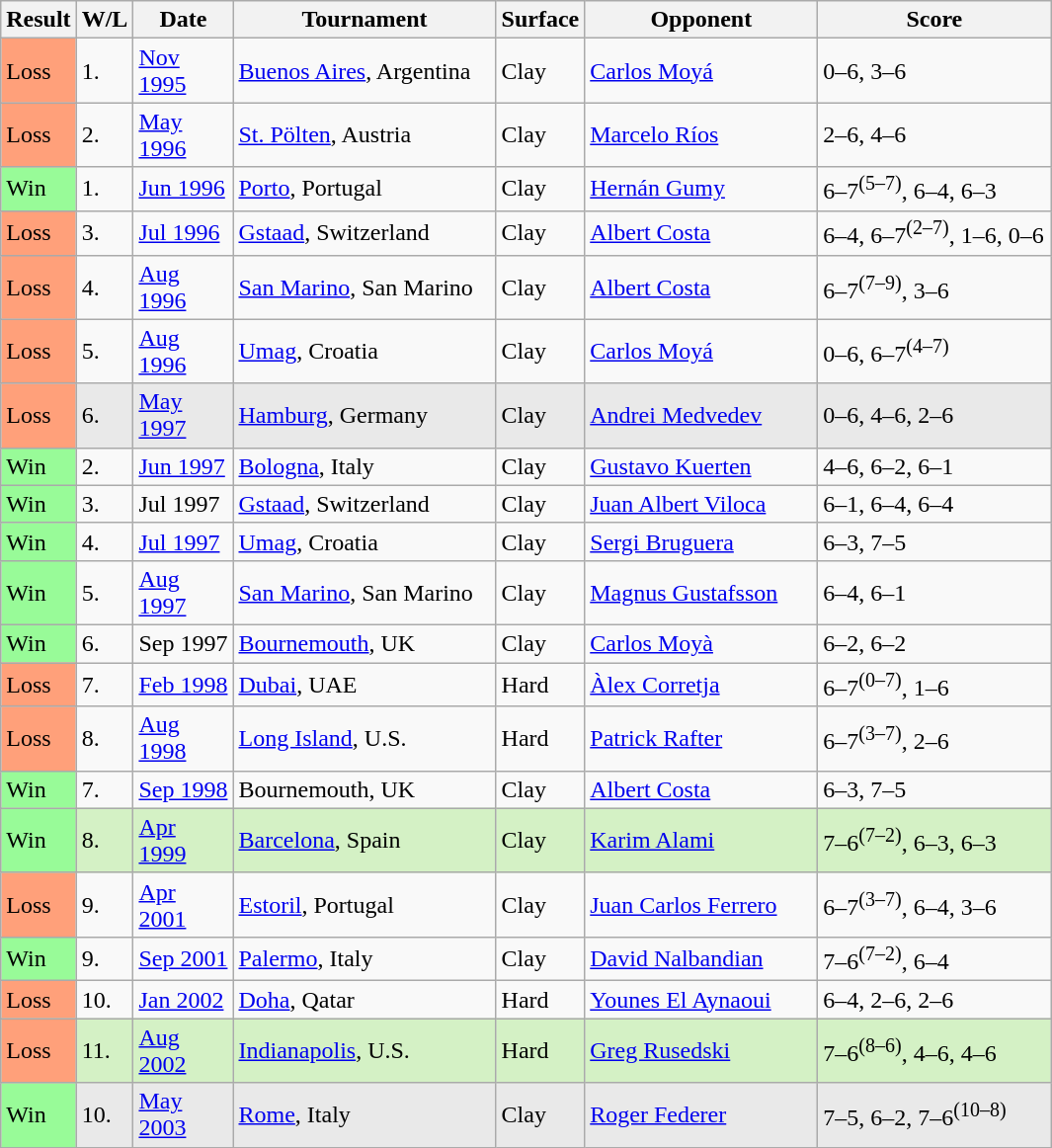<table class="sortable wikitable">
<tr>
<th style="width:40px">Result</th>
<th style="width:30px" class="unsortable">W/L</th>
<th style="width:60px">Date</th>
<th style="width:170px">Tournament</th>
<th style="width:50px">Surface</th>
<th style="width:150px">Opponent</th>
<th style="width:150px" class="unsortable">Score</th>
</tr>
<tr>
<td style="background:#ffa07a;">Loss</td>
<td>1.</td>
<td><a href='#'>Nov 1995</a></td>
<td><a href='#'>Buenos Aires</a>, Argentina</td>
<td>Clay</td>
<td> <a href='#'>Carlos Moyá</a></td>
<td>0–6, 3–6</td>
</tr>
<tr>
<td style="background:#ffa07a;">Loss</td>
<td>2.</td>
<td><a href='#'>May 1996</a></td>
<td><a href='#'>St. Pölten</a>, Austria</td>
<td>Clay</td>
<td> <a href='#'>Marcelo Ríos</a></td>
<td>2–6, 4–6</td>
</tr>
<tr>
<td style="background:#98fb98;">Win</td>
<td>1.</td>
<td><a href='#'>Jun 1996</a></td>
<td><a href='#'>Porto</a>, Portugal</td>
<td>Clay</td>
<td> <a href='#'>Hernán Gumy</a></td>
<td>6–7<sup>(5–7)</sup>, 6–4, 6–3</td>
</tr>
<tr>
<td style="background:#ffa07a;">Loss</td>
<td>3.</td>
<td><a href='#'>Jul 1996</a></td>
<td><a href='#'>Gstaad</a>, Switzerland</td>
<td>Clay</td>
<td> <a href='#'>Albert Costa</a></td>
<td>6–4, 6–7<sup>(2–7)</sup>, 1–6, 0–6</td>
</tr>
<tr>
<td style="background:#ffa07a;">Loss</td>
<td>4.</td>
<td><a href='#'>Aug 1996</a></td>
<td><a href='#'>San Marino</a>, San Marino</td>
<td>Clay</td>
<td> <a href='#'>Albert Costa</a></td>
<td>6–7<sup>(7–9)</sup>, 3–6</td>
</tr>
<tr>
<td style="background:#ffa07a;">Loss</td>
<td>5.</td>
<td><a href='#'>Aug 1996</a></td>
<td><a href='#'>Umag</a>, Croatia</td>
<td>Clay</td>
<td> <a href='#'>Carlos Moyá</a></td>
<td>0–6, 6–7<sup>(4–7)</sup></td>
</tr>
<tr bgcolor=e9e9e9>
<td style="background:#ffa07a;">Loss</td>
<td>6.</td>
<td><a href='#'>May 1997</a></td>
<td><a href='#'>Hamburg</a>, Germany</td>
<td>Clay</td>
<td> <a href='#'>Andrei Medvedev</a></td>
<td>0–6, 4–6, 2–6</td>
</tr>
<tr>
<td style="background:#98fb98;">Win</td>
<td>2.</td>
<td><a href='#'>Jun 1997</a></td>
<td><a href='#'>Bologna</a>, Italy</td>
<td>Clay</td>
<td> <a href='#'>Gustavo Kuerten</a></td>
<td>4–6, 6–2, 6–1</td>
</tr>
<tr>
<td style="background:#98fb98;">Win</td>
<td>3.</td>
<td>Jul 1997</td>
<td><a href='#'>Gstaad</a>, Switzerland</td>
<td>Clay</td>
<td> <a href='#'>Juan Albert Viloca</a></td>
<td>6–1, 6–4, 6–4</td>
</tr>
<tr>
<td style="background:#98fb98;">Win</td>
<td>4.</td>
<td><a href='#'>Jul 1997</a></td>
<td><a href='#'>Umag</a>, Croatia</td>
<td>Clay</td>
<td> <a href='#'>Sergi Bruguera</a></td>
<td>6–3, 7–5</td>
</tr>
<tr>
<td style="background:#98fb98;">Win</td>
<td>5.</td>
<td><a href='#'>Aug 1997</a></td>
<td><a href='#'>San Marino</a>, San Marino</td>
<td>Clay</td>
<td> <a href='#'>Magnus Gustafsson</a></td>
<td>6–4, 6–1</td>
</tr>
<tr>
<td style="background:#98fb98;">Win</td>
<td>6.</td>
<td>Sep 1997</td>
<td><a href='#'>Bournemouth</a>, UK</td>
<td>Clay</td>
<td> <a href='#'>Carlos Moyà</a></td>
<td>6–2, 6–2</td>
</tr>
<tr>
<td style="background:#ffa07a;">Loss</td>
<td>7.</td>
<td><a href='#'>Feb 1998</a></td>
<td><a href='#'>Dubai</a>, UAE</td>
<td>Hard</td>
<td> <a href='#'>Àlex Corretja</a></td>
<td>6–7<sup>(0–7)</sup>, 1–6</td>
</tr>
<tr>
<td style="background:#ffa07a;">Loss</td>
<td>8.</td>
<td><a href='#'>Aug 1998</a></td>
<td><a href='#'>Long Island</a>, U.S.</td>
<td>Hard</td>
<td> <a href='#'>Patrick Rafter</a></td>
<td>6–7<sup>(3–7)</sup>, 2–6</td>
</tr>
<tr>
<td style="background:#98fb98;">Win</td>
<td>7.</td>
<td><a href='#'>Sep 1998</a></td>
<td>Bournemouth, UK</td>
<td>Clay</td>
<td> <a href='#'>Albert Costa</a></td>
<td>6–3, 7–5</td>
</tr>
<tr bgcolor=d4f1c5>
<td style="background:#98fb98;">Win</td>
<td>8.</td>
<td><a href='#'>Apr 1999</a></td>
<td><a href='#'>Barcelona</a>, Spain</td>
<td>Clay</td>
<td> <a href='#'>Karim Alami</a></td>
<td>7–6<sup>(7–2)</sup>, 6–3, 6–3</td>
</tr>
<tr>
<td style="background:#ffa07a;">Loss</td>
<td>9.</td>
<td><a href='#'>Apr 2001</a></td>
<td><a href='#'>Estoril</a>, Portugal</td>
<td>Clay</td>
<td> <a href='#'>Juan Carlos Ferrero</a></td>
<td>6–7<sup>(3–7)</sup>, 6–4, 3–6</td>
</tr>
<tr>
<td style="background:#98fb98;">Win</td>
<td>9.</td>
<td><a href='#'>Sep 2001</a></td>
<td><a href='#'>Palermo</a>, Italy</td>
<td>Clay</td>
<td> <a href='#'>David Nalbandian</a></td>
<td>7–6<sup>(7–2)</sup>, 6–4</td>
</tr>
<tr>
<td style="background:#ffa07a;">Loss</td>
<td>10.</td>
<td><a href='#'>Jan 2002</a></td>
<td><a href='#'>Doha</a>, Qatar</td>
<td>Hard</td>
<td> <a href='#'>Younes El Aynaoui</a></td>
<td>6–4, 2–6, 2–6</td>
</tr>
<tr bgcolor=d4f1c5>
<td style="background:#ffa07a;">Loss</td>
<td>11.</td>
<td><a href='#'>Aug 2002</a></td>
<td><a href='#'>Indianapolis</a>, U.S.</td>
<td>Hard</td>
<td> <a href='#'>Greg Rusedski</a></td>
<td>7–6<sup>(8–6)</sup>, 4–6, 4–6</td>
</tr>
<tr style="background:#e9e9e9;">
<td style="background:#98fb98;">Win</td>
<td>10.</td>
<td><a href='#'>May 2003</a></td>
<td><a href='#'>Rome</a>, Italy</td>
<td>Clay</td>
<td> <a href='#'>Roger Federer</a></td>
<td>7–5, 6–2, 7–6<sup>(10–8)</sup></td>
</tr>
</table>
